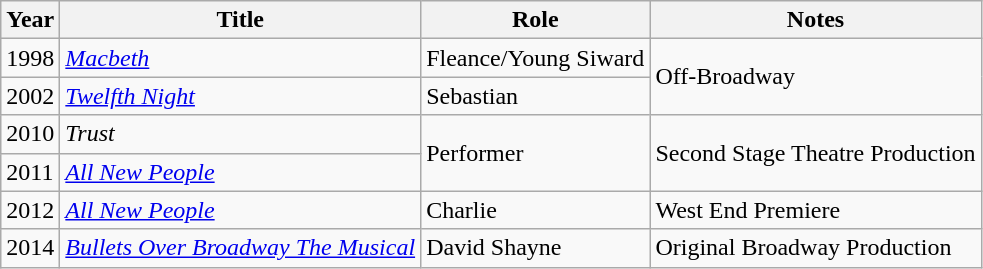<table class="wikitable sortable">
<tr>
<th>Year</th>
<th>Title</th>
<th>Role</th>
<th>Notes</th>
</tr>
<tr>
<td>1998</td>
<td><em><a href='#'>Macbeth</a></em></td>
<td>Fleance/Young Siward</td>
<td rowspan="2">Off-Broadway</td>
</tr>
<tr>
<td>2002</td>
<td><em><a href='#'>Twelfth Night</a></em></td>
<td>Sebastian</td>
</tr>
<tr>
<td>2010</td>
<td><em>Trust</em></td>
<td rowspan="2">Performer</td>
<td rowspan="2">Second Stage Theatre Production</td>
</tr>
<tr>
<td>2011</td>
<td><em><a href='#'>All New People</a></em></td>
</tr>
<tr>
<td>2012</td>
<td><em><a href='#'>All New People</a></em></td>
<td>Charlie</td>
<td>West End Premiere</td>
</tr>
<tr>
<td>2014</td>
<td><em><a href='#'>Bullets Over Broadway The Musical</a></em></td>
<td>David Shayne</td>
<td>Original Broadway Production</td>
</tr>
</table>
